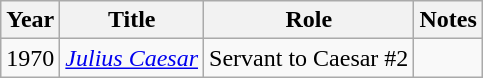<table class="wikitable">
<tr>
<th>Year</th>
<th>Title</th>
<th>Role</th>
<th>Notes</th>
</tr>
<tr>
<td>1970</td>
<td><em><a href='#'>Julius Caesar</a></em></td>
<td>Servant to Caesar #2</td>
<td></td>
</tr>
</table>
